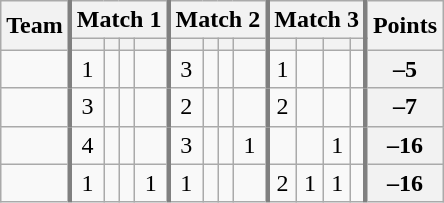<table class="wikitable sortable" style="text-align:center;">
<tr>
<th rowspan=2>Team</th>
<th colspan=4 style="border-left:3px solid gray">Match 1</th>
<th colspan=4 style="border-left:3px solid gray">Match 2</th>
<th colspan=4 style="border-left:3px solid gray">Match 3</th>
<th rowspan=2 style="border-left:3px solid gray">Points</th>
</tr>
<tr>
<th style="border-left:3px solid gray"></th>
<th></th>
<th></th>
<th></th>
<th style="border-left:3px solid gray"></th>
<th></th>
<th></th>
<th></th>
<th style="border-left:3px solid gray"></th>
<th></th>
<th></th>
<th></th>
</tr>
<tr>
<td align=left></td>
<td style="border-left:3px solid gray">1</td>
<td></td>
<td></td>
<td></td>
<td style="border-left:3px solid gray">3</td>
<td></td>
<td></td>
<td></td>
<td style="border-left:3px solid gray">1</td>
<td></td>
<td></td>
<td></td>
<th style="border-left:3px solid gray">–5</th>
</tr>
<tr>
<td align=left></td>
<td style="border-left:3px solid gray">3</td>
<td></td>
<td></td>
<td></td>
<td style="border-left:3px solid gray">2</td>
<td></td>
<td></td>
<td></td>
<td style="border-left:3px solid gray">2</td>
<td></td>
<td></td>
<td></td>
<th style="border-left:3px solid gray">–7</th>
</tr>
<tr>
<td align=left></td>
<td style="border-left:3px solid gray">4</td>
<td></td>
<td></td>
<td></td>
<td style="border-left:3px solid gray">3</td>
<td></td>
<td></td>
<td>1</td>
<td style="border-left:3px solid gray"></td>
<td></td>
<td>1</td>
<td></td>
<th style="border-left:3px solid gray">–16</th>
</tr>
<tr>
<td align=left></td>
<td style="border-left:3px solid gray">1</td>
<td></td>
<td></td>
<td>1</td>
<td style="border-left:3px solid gray">1</td>
<td></td>
<td></td>
<td></td>
<td style="border-left:3px solid gray">2</td>
<td>1</td>
<td>1</td>
<td></td>
<th style="border-left:3px solid gray">–16</th>
</tr>
</table>
